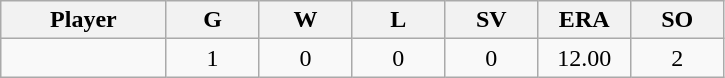<table class="wikitable sortable">
<tr>
<th bgcolor="#DDDDFF" width="16%">Player</th>
<th bgcolor="#DDDDFF" width="9%">G</th>
<th bgcolor="#DDDDFF" width="9%">W</th>
<th bgcolor="#DDDDFF" width="9%">L</th>
<th bgcolor="#DDDDFF" width="9%">SV</th>
<th bgcolor="#DDDDFF" width="9%">ERA</th>
<th bgcolor="#DDDDFF" width="9%">SO</th>
</tr>
<tr align="center">
<td></td>
<td>1</td>
<td>0</td>
<td>0</td>
<td>0</td>
<td>12.00</td>
<td>2</td>
</tr>
</table>
